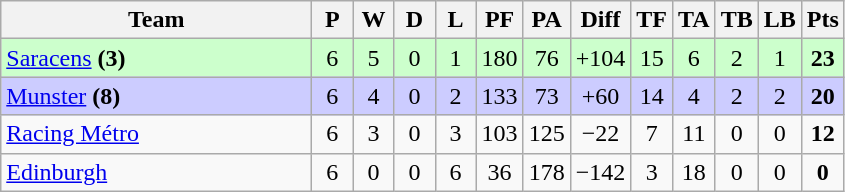<table class="wikitable" style="text-align: center;">
<tr>
<th style="width:200px;">Team</th>
<th width="20">P</th>
<th width="20">W</th>
<th width="20">D</th>
<th width="20">L</th>
<th width="20">PF</th>
<th width="20">PA</th>
<th width="20">Diff</th>
<th width="20">TF</th>
<th width="20">TA</th>
<th width="20">TB</th>
<th width="20">LB</th>
<th width="20">Pts</th>
</tr>
<tr bgcolor="#ccffcc">
<td align=left> <a href='#'>Saracens</a> <strong>(3)</strong></td>
<td>6</td>
<td>5</td>
<td>0</td>
<td>1</td>
<td>180</td>
<td>76</td>
<td>+104</td>
<td>15</td>
<td>6</td>
<td>2</td>
<td>1</td>
<td><strong>23</strong></td>
</tr>
<tr bgcolor="#ccccff">
<td align=left> <a href='#'>Munster</a> <strong>(8)</strong></td>
<td>6</td>
<td>4</td>
<td>0</td>
<td>2</td>
<td>133</td>
<td>73</td>
<td>+60</td>
<td>14</td>
<td>4</td>
<td>2</td>
<td>2</td>
<td><strong>20</strong></td>
</tr>
<tr>
<td align=left> <a href='#'>Racing Métro</a></td>
<td>6</td>
<td>3</td>
<td>0</td>
<td>3</td>
<td>103</td>
<td>125</td>
<td>−22</td>
<td>7</td>
<td>11</td>
<td>0</td>
<td>0</td>
<td><strong>12</strong></td>
</tr>
<tr>
<td align=left> <a href='#'>Edinburgh</a></td>
<td>6</td>
<td>0</td>
<td>0</td>
<td>6</td>
<td>36</td>
<td>178</td>
<td>−142</td>
<td>3</td>
<td>18</td>
<td>0</td>
<td>0</td>
<td><strong>0</strong></td>
</tr>
</table>
